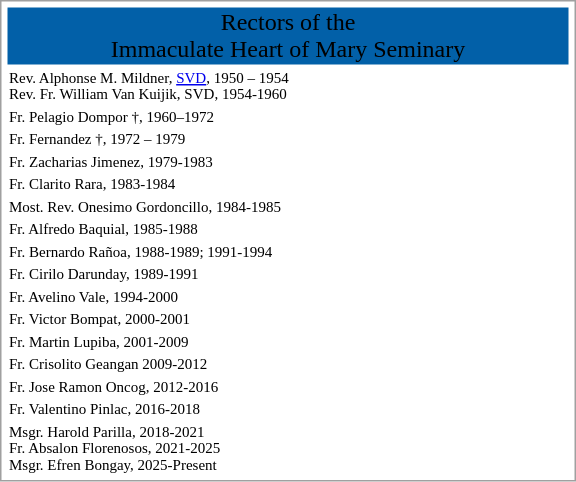<table style="float:right; margin:1em 1em 1em 1em; width:24em; border: 1px solid #a0a0a0; padding: 2px; bg-color=yellow; text-align:right;">
<tr style="background:#0260a8; text-align:center;">
<td><span>Rectors of the <br>Immaculate Heart of Mary Seminary</span></td>
</tr>
<tr style="text-align:left; font-size:x-small;">
<td>Rev. Alphonse M. Mildner, <a href='#'>SVD</a>, 1950 – 1954<br>Rev. Fr. William Van Kuijik, SVD, 1954-1960</td>
</tr>
<tr style="text-align:left; font-size:x-small;">
<td>Fr. Pelagio Dompor †, 1960–1972</td>
</tr>
<tr style="text-align:left; font-size:x-small;">
<td>Fr. Fernandez †, 1972 – 1979</td>
</tr>
<tr style="text-align:left; font-size:x-small;">
<td>Fr. Zacharias Jimenez, 1979-1983</td>
</tr>
<tr style="text-align:left; font-size:x-small;">
<td>Fr. Clarito Rara, 1983-1984</td>
</tr>
<tr style="text-align:left; font-size:x-small;">
<td>Most. Rev. Onesimo Gordoncillo, 1984-1985</td>
</tr>
<tr style="text-align:left; font-size:x-small;">
<td>Fr. Alfredo Baquial, 1985-1988</td>
</tr>
<tr style="text-align:left; font-size:x-small;">
<td>Fr. Bernardo Rañoa, 1988-1989; 1991-1994</td>
</tr>
<tr style="text-align:left; font-size:x-small;">
<td>Fr. Cirilo Darunday, 1989-1991</td>
</tr>
<tr style="text-align:left; font-size:x-small;">
<td>Fr. Avelino Vale, 1994-2000</td>
</tr>
<tr style="text-align:left; font-size:x-small;">
<td>Fr. Victor Bompat, 2000-2001</td>
</tr>
<tr style="text-align:left; font-size:x-small;">
<td>Fr. Martin Lupiba, 2001-2009</td>
</tr>
<tr style="text-align:left; font-size:x-small;">
<td>Fr. Crisolito Geangan 2009-2012</td>
</tr>
<tr style="text-align:left; font-size:x-small;">
<td>Fr. Jose Ramon Oncog, 2012-2016</td>
</tr>
<tr style="text-align:left; font-size:x-small;">
<td>Fr. Valentino Pinlac, 2016-2018</td>
</tr>
<tr style="text-align:left; font-size:x-small;">
<td>Msgr. Harold Parilla, 2018-2021<br>Fr. Absalon Florenosos, 2021-2025<br>Msgr. Efren Bongay, 2025-Present</td>
</tr>
</table>
